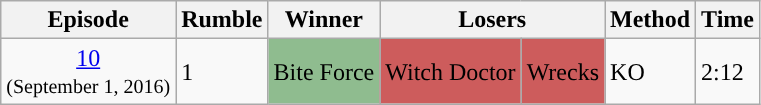<table class="wikitable">
<tr>
<th>Episode</th>
<th>Rumble</th>
<th>Winner</th>
<th colspan="2">Losers</th>
<th>Method</th>
<th>Time</th>
</tr>
<tr>
<td style="text-align:center;" rowspan="1"><a href='#'>10</a><br><small>(September 1, 2016)</small></td>
<td> 1</td>
<td style="background:DarkSeaGreen;">Bite Force</td>
<td style="background:IndianRed;">Witch Doctor</td>
<td style="background:IndianRed;">Wrecks</td>
<td>KO</td>
<td>2:12</td>
</tr>
</table>
